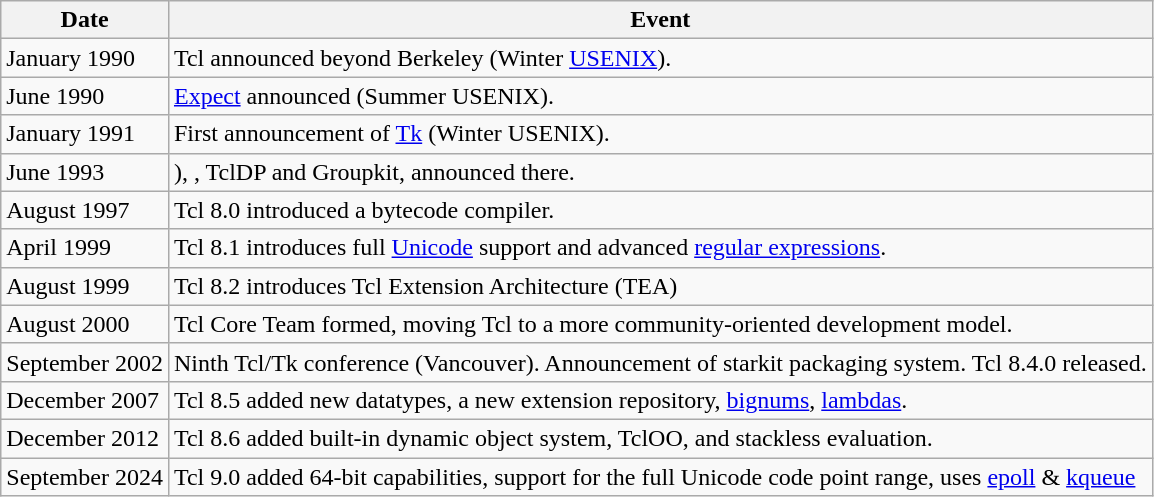<table class="wikitable">
<tr>
<th>Date</th>
<th>Event</th>
</tr>
<tr>
<td>January 1990</td>
<td>Tcl announced beyond Berkeley (Winter <a href='#'>USENIX</a>).</td>
</tr>
<tr>
<td>June 1990</td>
<td><a href='#'>Expect</a> announced (Summer USENIX).</td>
</tr>
<tr>
<td>January 1991</td>
<td>First announcement of <a href='#'>Tk</a> (Winter USENIX).</td>
</tr>
<tr>
<td>June 1993</td>
<td>), <a href='#'></a>, TclDP and Groupkit, announced there.</td>
</tr>
<tr>
<td>August 1997</td>
<td>Tcl 8.0 introduced a bytecode compiler.</td>
</tr>
<tr>
<td>April 1999</td>
<td>Tcl 8.1 introduces full <a href='#'>Unicode</a> support and advanced <a href='#'>regular expressions</a>.</td>
</tr>
<tr>
<td>August 1999</td>
<td>Tcl 8.2 introduces Tcl Extension Architecture (TEA)</td>
</tr>
<tr>
<td>August 2000</td>
<td>Tcl Core Team formed, moving Tcl to a more community-oriented development model.</td>
</tr>
<tr>
<td>September 2002</td>
<td>Ninth Tcl/Tk conference (Vancouver). Announcement of starkit packaging system. Tcl 8.4.0 released.</td>
</tr>
<tr>
<td>December 2007</td>
<td>Tcl 8.5 added new datatypes, a new extension repository, <a href='#'>bignums</a>, <a href='#'>lambdas</a>.</td>
</tr>
<tr>
<td>December 2012</td>
<td>Tcl 8.6 added built-in dynamic object system, TclOO, and stackless evaluation.</td>
</tr>
<tr>
<td>September 2024</td>
<td>Tcl 9.0 added 64-bit capabilities, support for the full Unicode code point range, uses <a href='#'>epoll</a> & <a href='#'>kqueue</a></td>
</tr>
</table>
